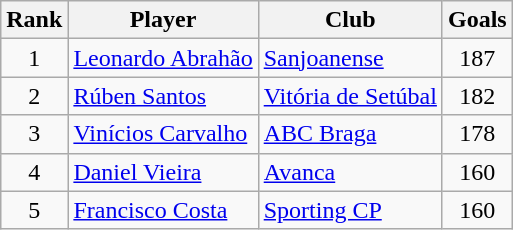<table class="wikitable sortable" style="text-align: center;">
<tr>
<th>Rank</th>
<th>Player</th>
<th>Club</th>
<th>Goals</th>
</tr>
<tr>
<td>1</td>
<td style="text-align: left;"> <a href='#'>Leonardo Abrahão</a></td>
<td style="text-align: left;"><a href='#'>Sanjoanense</a></td>
<td>187</td>
</tr>
<tr>
<td>2</td>
<td style="text-align: left;"> <a href='#'>Rúben Santos</a></td>
<td style="text-align: left;"><a href='#'>Vitória de Setúbal</a></td>
<td>182</td>
</tr>
<tr>
<td>3</td>
<td style="text-align: left;"> <a href='#'>Vinícios Carvalho</a></td>
<td style="text-align: left;"><a href='#'>ABC Braga</a></td>
<td>178</td>
</tr>
<tr>
<td>4</td>
<td style="text-align: left;"> <a href='#'>Daniel Vieira</a></td>
<td style="text-align: left;"><a href='#'>Avanca</a></td>
<td>160</td>
</tr>
<tr>
<td>5</td>
<td style="text-align: left;"> <a href='#'>Francisco Costa</a></td>
<td style="text-align: left;"><a href='#'>Sporting CP</a></td>
<td>160</td>
</tr>
</table>
